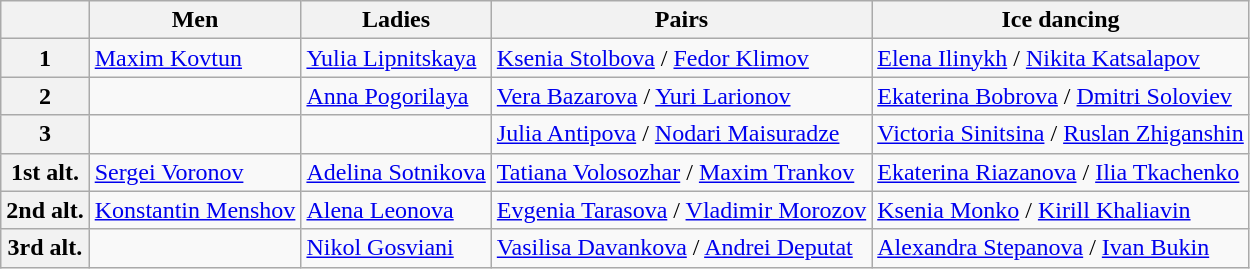<table class="wikitable">
<tr>
<th></th>
<th>Men</th>
<th>Ladies</th>
<th>Pairs</th>
<th>Ice dancing</th>
</tr>
<tr>
<th>1</th>
<td><a href='#'>Maxim Kovtun</a></td>
<td><a href='#'>Yulia Lipnitskaya</a></td>
<td><a href='#'>Ksenia Stolbova</a> / <a href='#'>Fedor Klimov</a></td>
<td><a href='#'>Elena Ilinykh</a> / <a href='#'>Nikita Katsalapov</a></td>
</tr>
<tr>
<th>2</th>
<td></td>
<td><a href='#'>Anna Pogorilaya</a></td>
<td><a href='#'>Vera Bazarova</a> / <a href='#'>Yuri Larionov</a></td>
<td><a href='#'>Ekaterina Bobrova</a> / <a href='#'>Dmitri Soloviev</a></td>
</tr>
<tr>
<th>3</th>
<td></td>
<td></td>
<td><a href='#'>Julia Antipova</a> / <a href='#'>Nodari Maisuradze</a></td>
<td><a href='#'>Victoria Sinitsina</a> / <a href='#'>Ruslan Zhiganshin</a></td>
</tr>
<tr>
<th>1st alt.</th>
<td><a href='#'>Sergei Voronov</a></td>
<td><a href='#'>Adelina Sotnikova</a></td>
<td><a href='#'>Tatiana Volosozhar</a> / <a href='#'>Maxim Trankov</a></td>
<td><a href='#'>Ekaterina Riazanova</a> / <a href='#'>Ilia Tkachenko</a></td>
</tr>
<tr>
<th>2nd alt.</th>
<td><a href='#'>Konstantin Menshov</a></td>
<td><a href='#'>Alena Leonova</a></td>
<td><a href='#'>Evgenia Tarasova</a> / <a href='#'>Vladimir Morozov</a></td>
<td><a href='#'>Ksenia Monko</a> / <a href='#'>Kirill Khaliavin</a></td>
</tr>
<tr>
<th>3rd alt.</th>
<td></td>
<td><a href='#'>Nikol Gosviani</a></td>
<td><a href='#'>Vasilisa Davankova</a> / <a href='#'>Andrei Deputat</a></td>
<td><a href='#'>Alexandra Stepanova</a> / <a href='#'>Ivan Bukin</a></td>
</tr>
</table>
